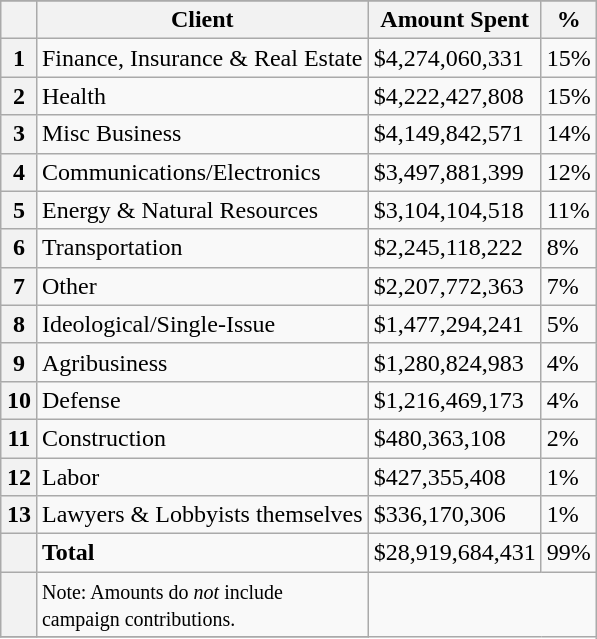<table class="wikitable" style="float:right;">
<tr>
</tr>
<tr>
<th></th>
<th>Client</th>
<th>Amount Spent</th>
<th>%</th>
</tr>
<tr>
<th>1</th>
<td>Finance, Insurance & Real Estate</td>
<td>$4,274,060,331</td>
<td>15%</td>
</tr>
<tr>
<th>2</th>
<td>Health</td>
<td>$4,222,427,808</td>
<td>15%</td>
</tr>
<tr>
<th>3</th>
<td>Misc Business</td>
<td>$4,149,842,571</td>
<td>14%</td>
</tr>
<tr>
<th>4</th>
<td>Communications/Electronics</td>
<td>$3,497,881,399</td>
<td>12%</td>
</tr>
<tr>
<th>5</th>
<td>Energy & Natural Resources</td>
<td>$3,104,104,518</td>
<td>11%</td>
</tr>
<tr>
<th>6</th>
<td>Transportation</td>
<td>$2,245,118,222</td>
<td>8%</td>
</tr>
<tr>
<th>7</th>
<td>Other</td>
<td>$2,207,772,363</td>
<td>7%</td>
</tr>
<tr>
<th>8</th>
<td>Ideological/Single-Issue</td>
<td>$1,477,294,241</td>
<td>5%</td>
</tr>
<tr>
<th>9</th>
<td>Agribusiness</td>
<td>$1,280,824,983</td>
<td>4%</td>
</tr>
<tr>
<th>10</th>
<td>Defense</td>
<td>$1,216,469,173</td>
<td>4%</td>
</tr>
<tr>
<th>11</th>
<td>Construction</td>
<td>$480,363,108</td>
<td>2%</td>
</tr>
<tr>
<th>12</th>
<td>Labor</td>
<td>$427,355,408</td>
<td>1%</td>
</tr>
<tr>
<th>13</th>
<td>Lawyers & Lobbyists themselves</td>
<td>$336,170,306</td>
<td>1%</td>
</tr>
<tr>
<th></th>
<td><strong>Total</strong></td>
<td>$28,919,684,431</td>
<td>99%</td>
</tr>
<tr>
<th></th>
<td><small>Note: Amounts do <em>not</em> include<br>campaign contributions.</small></td>
</tr>
<tr>
</tr>
</table>
